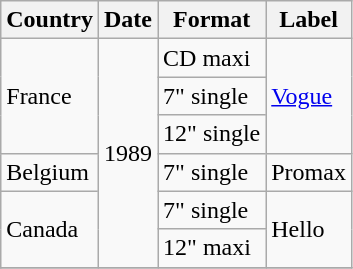<table class=wikitable>
<tr>
<th>Country</th>
<th>Date</th>
<th>Format</th>
<th>Label</th>
</tr>
<tr>
<td rowspan="3">France</td>
<td rowspan="6">1989</td>
<td>CD maxi</td>
<td rowspan="3"><a href='#'>Vogue</a></td>
</tr>
<tr>
<td>7" single</td>
</tr>
<tr>
<td>12" single</td>
</tr>
<tr>
<td>Belgium</td>
<td>7" single</td>
<td>Promax</td>
</tr>
<tr>
<td rowspan="2">Canada</td>
<td>7" single</td>
<td rowspan="2">Hello</td>
</tr>
<tr>
<td>12" maxi</td>
</tr>
<tr>
</tr>
</table>
